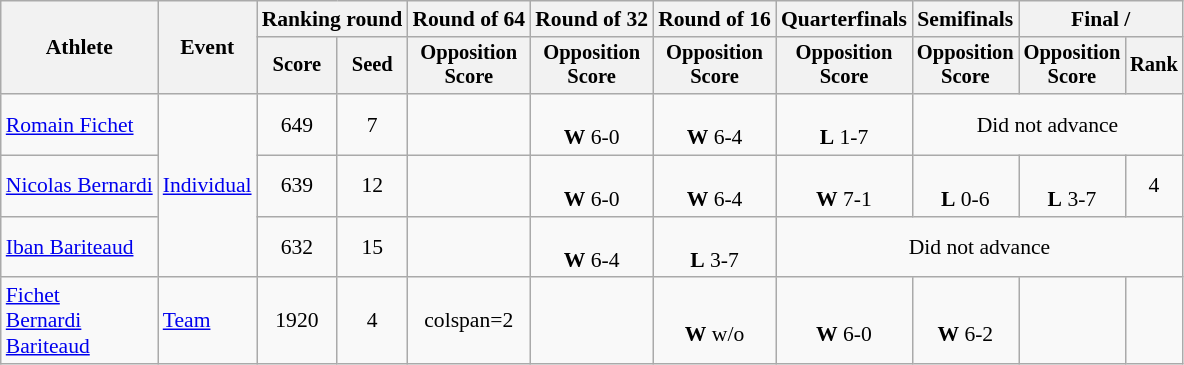<table class="wikitable" style="font-size:90%">
<tr>
<th rowspan=2>Athlete</th>
<th rowspan=2>Event</th>
<th colspan=2>Ranking round</th>
<th>Round of 64</th>
<th>Round of 32</th>
<th>Round of 16</th>
<th>Quarterfinals</th>
<th>Semifinals</th>
<th colspan=2>Final / </th>
</tr>
<tr style="font-size:95%">
<th>Score</th>
<th>Seed</th>
<th>Opposition<br>Score</th>
<th>Opposition<br>Score</th>
<th>Opposition<br>Score</th>
<th>Opposition<br>Score</th>
<th>Opposition<br>Score</th>
<th>Opposition<br>Score</th>
<th>Rank</th>
</tr>
<tr align=center>
<td align=left><a href='#'>Romain Fichet</a></td>
<td align=left rowspan=3><a href='#'>Individual</a></td>
<td>649</td>
<td>7</td>
<td></td>
<td><br><strong>W</strong> 6-0</td>
<td><br><strong>W</strong> 6-4</td>
<td><br><strong>L</strong> 1-7</td>
<td colspan=3>Did not advance</td>
</tr>
<tr align=center>
<td align=left><a href='#'>Nicolas Bernardi</a></td>
<td>639</td>
<td>12</td>
<td></td>
<td><br><strong>W</strong> 6-0</td>
<td><br><strong>W</strong> 6-4</td>
<td><br><strong>W</strong> 7-1</td>
<td><br><strong>L</strong> 0-6</td>
<td><br><strong>L</strong> 3-7</td>
<td>4</td>
</tr>
<tr align=center>
<td align=left><a href='#'>Iban Bariteaud</a></td>
<td>632</td>
<td>15</td>
<td></td>
<td><br><strong>W</strong> 6-4</td>
<td><br><strong>L</strong> 3-7</td>
<td colspan=4>Did not advance</td>
</tr>
<tr align=center>
<td align=left><a href='#'>Fichet</a><br><a href='#'>Bernardi</a><br><a href='#'>Bariteaud</a></td>
<td align=left><a href='#'>Team</a></td>
<td>1920</td>
<td>4</td>
<td>colspan=2 </td>
<td></td>
<td><br><strong>W</strong> w/o</td>
<td><br><strong>W</strong> 6-0</td>
<td><br><strong>W</strong> 6-2</td>
<td></td>
</tr>
</table>
